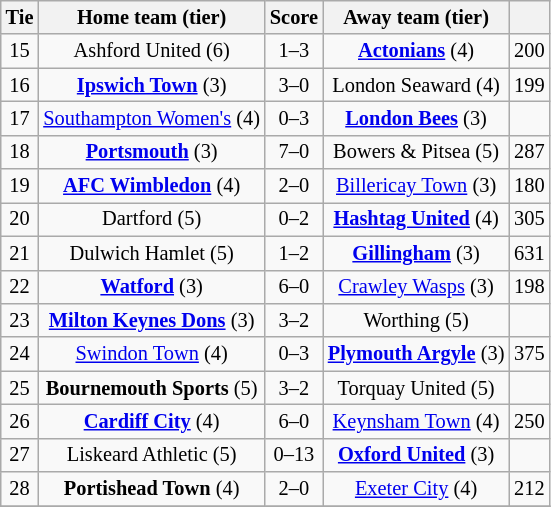<table class="wikitable" style="text-align:center; font-size:85%">
<tr>
<th>Tie</th>
<th>Home team (tier)</th>
<th>Score</th>
<th>Away team (tier)</th>
<th></th>
</tr>
<tr>
<td>15</td>
<td>Ashford United (6)</td>
<td>1–3</td>
<td><strong><a href='#'>Actonians</a></strong> (4)</td>
<td>200</td>
</tr>
<tr>
<td>16</td>
<td><strong><a href='#'>Ipswich Town</a></strong> (3)</td>
<td>3–0</td>
<td>London Seaward (4)</td>
<td>199</td>
</tr>
<tr>
<td>17</td>
<td><a href='#'>Southampton Women's</a> (4)</td>
<td>0–3</td>
<td><strong><a href='#'>London Bees</a></strong> (3)</td>
<td></td>
</tr>
<tr>
<td>18</td>
<td><strong><a href='#'>Portsmouth</a></strong> (3)</td>
<td>7–0</td>
<td>Bowers & Pitsea (5)</td>
<td>287</td>
</tr>
<tr>
<td>19</td>
<td><strong><a href='#'>AFC Wimbledon</a></strong> (4)</td>
<td>2–0</td>
<td><a href='#'>Billericay Town</a> (3)</td>
<td>180</td>
</tr>
<tr>
<td>20</td>
<td>Dartford (5)</td>
<td>0–2</td>
<td><strong><a href='#'>Hashtag United</a></strong> (4)</td>
<td>305</td>
</tr>
<tr>
<td>21</td>
<td>Dulwich Hamlet (5)</td>
<td>1–2</td>
<td><strong><a href='#'>Gillingham</a></strong> (3)</td>
<td>631</td>
</tr>
<tr>
<td>22</td>
<td><strong><a href='#'>Watford</a></strong> (3)</td>
<td>6–0</td>
<td><a href='#'>Crawley Wasps</a> (3)</td>
<td>198</td>
</tr>
<tr>
<td>23</td>
<td><strong><a href='#'>Milton Keynes Dons</a></strong> (3)</td>
<td>3–2</td>
<td>Worthing (5)</td>
<td></td>
</tr>
<tr>
<td>24</td>
<td><a href='#'>Swindon Town</a> (4)</td>
<td>0–3</td>
<td><strong><a href='#'>Plymouth Argyle</a></strong> (3)</td>
<td>375</td>
</tr>
<tr>
<td>25</td>
<td><strong>Bournemouth Sports</strong> (5)</td>
<td>3–2</td>
<td>Torquay United (5)</td>
<td></td>
</tr>
<tr>
<td>26</td>
<td><strong><a href='#'>Cardiff City</a></strong> (4)</td>
<td>6–0</td>
<td><a href='#'>Keynsham Town</a> (4)</td>
<td>250</td>
</tr>
<tr>
<td>27</td>
<td>Liskeard Athletic (5)</td>
<td>0–13</td>
<td><strong><a href='#'>Oxford United</a></strong> (3)</td>
<td></td>
</tr>
<tr>
<td>28</td>
<td><strong>Portishead Town</strong> (4)</td>
<td>2–0</td>
<td><a href='#'>Exeter City</a> (4)</td>
<td>212</td>
</tr>
<tr>
</tr>
</table>
